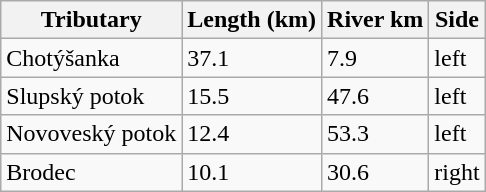<table class="wikitable">
<tr>
<th>Tributary</th>
<th>Length (km)</th>
<th>River km</th>
<th>Side</th>
</tr>
<tr>
<td>Chotýšanka</td>
<td>37.1</td>
<td>7.9</td>
<td>left</td>
</tr>
<tr>
<td>Slupský potok</td>
<td>15.5</td>
<td>47.6</td>
<td>left</td>
</tr>
<tr>
<td>Novoveský potok</td>
<td>12.4</td>
<td>53.3</td>
<td>left</td>
</tr>
<tr>
<td>Brodec</td>
<td>10.1</td>
<td>30.6</td>
<td>right</td>
</tr>
</table>
